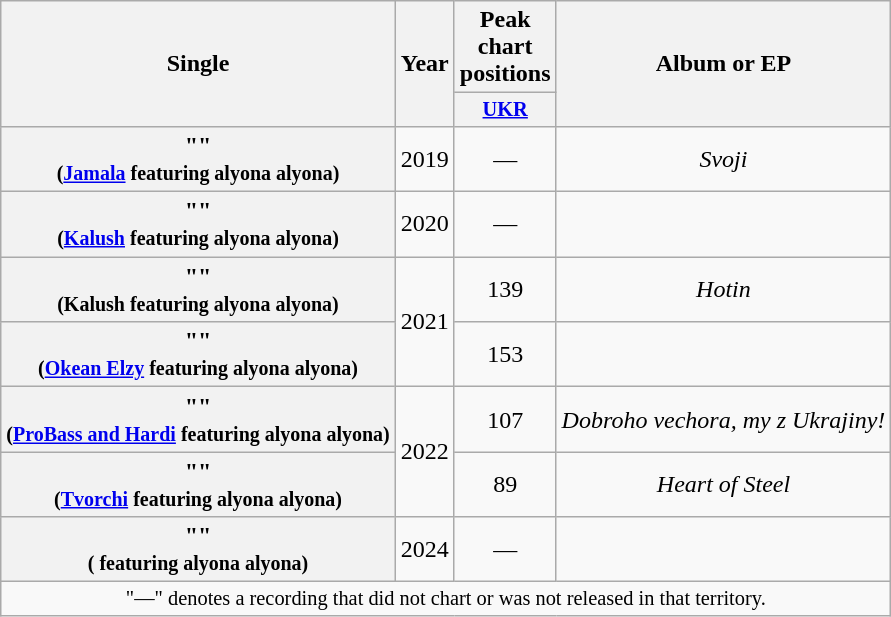<table class="wikitable plainrowheaders" style="text-align:center;">
<tr>
<th scope="col" rowspan="2">Single</th>
<th scope="col" rowspan="2">Year</th>
<th scope="col" colspan="1">Peak chart positions</th>
<th scope="col" rowspan="2">Album or EP</th>
</tr>
<tr>
<th scope="col" style="width:3em;font-size:85%;"><a href='#'>UKR</a><br></th>
</tr>
<tr>
<th scope="row">""<br><small>(<a href='#'>Jamala</a> featuring alyona alyona)</small></th>
<td>2019</td>
<td>—</td>
<td><em>Svoji</em></td>
</tr>
<tr>
<th scope="row">""<br><small>(<a href='#'>Kalush</a> featuring alyona alyona)</small></th>
<td>2020</td>
<td>—</td>
<td></td>
</tr>
<tr>
<th scope="row">""<br><small>(Kalush featuring alyona alyona)</small></th>
<td rowspan="2">2021</td>
<td>139</td>
<td><em>Hotin</em></td>
</tr>
<tr>
<th scope="row">""<br><small>(<a href='#'>Okean Elzy</a> featuring alyona alyona)</small></th>
<td>153</td>
<td></td>
</tr>
<tr>
<th scope="row">""<br><small>(<a href='#'>ProBass and Hardi</a> featuring alyona alyona)</small></th>
<td rowspan="2">2022</td>
<td>107</td>
<td><em>Dobroho vechora, my z Ukrajiny!</em></td>
</tr>
<tr>
<th scope="row">""<br><small>(<a href='#'>Tvorchi</a> featuring alyona alyona)</small></th>
<td>89</td>
<td><em>Heart of Steel</em></td>
</tr>
<tr>
<th scope="row">""<br><small>( featuring alyona alyona)</small></th>
<td>2024</td>
<td>—</td>
<td></td>
</tr>
<tr>
<td colspan="4" style="font-size:85%">"—" denotes a recording that did not chart or was not released in that territory.</td>
</tr>
</table>
